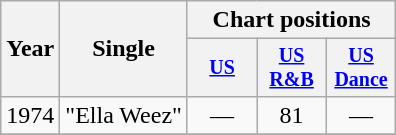<table class="wikitable" style="text-align:center;">
<tr>
<th rowspan="2">Year</th>
<th rowspan="2">Single</th>
<th colspan="3">Chart positions</th>
</tr>
<tr style="font-size:smaller;">
<th width="40"><a href='#'>US</a></th>
<th width="40"><a href='#'>US<br>R&B</a></th>
<th width="40"><a href='#'>US<br>Dance</a></th>
</tr>
<tr>
<td rowspan="1">1974</td>
<td align="left">"Ella Weez"</td>
<td>—</td>
<td>81</td>
<td>—</td>
</tr>
<tr>
</tr>
</table>
